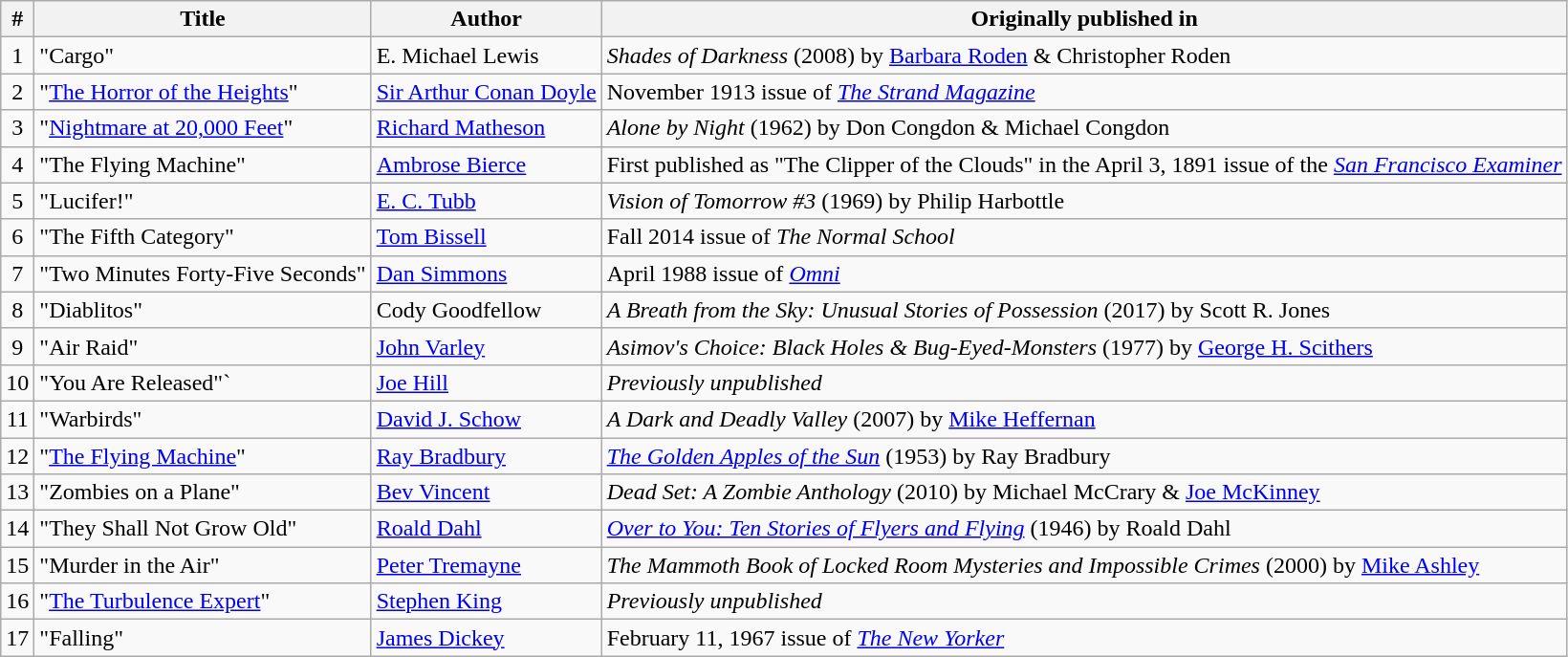<table class="wikitable">
<tr>
<th>#</th>
<th>Title</th>
<th>Author</th>
<th>Originally published in</th>
</tr>
<tr>
<td align="center">1</td>
<td>"Cargo"</td>
<td>E. Michael Lewis</td>
<td><em>Shades of Darkness</em> (2008) by <a href='#'>Barbara Roden</a> & Christopher Roden</td>
</tr>
<tr>
<td align="center">2</td>
<td>"<a href='#'>The Horror of the Heights</a>"</td>
<td><a href='#'>Sir Arthur Conan Doyle</a></td>
<td>November 1913 issue of <em><a href='#'>The Strand Magazine</a></em></td>
</tr>
<tr>
<td align="center">3</td>
<td>"<a href='#'>Nightmare at 20,000 Feet</a>"</td>
<td><a href='#'>Richard Matheson</a></td>
<td><em>Alone by Night</em> (1962) by Don Congdon & Michael Congdon</td>
</tr>
<tr>
<td align="center">4</td>
<td>"The Flying Machine"</td>
<td><a href='#'>Ambrose Bierce</a></td>
<td>First published as "The Clipper of the Clouds" in the April 3, 1891 issue of the <em><a href='#'>San Francisco Examiner</a></em></td>
</tr>
<tr>
<td align="center">5</td>
<td>"Lucifer!"</td>
<td><a href='#'>E. C. Tubb</a></td>
<td><em>Vision of Tomorrow #3</em> (1969) by Philip Harbottle</td>
</tr>
<tr>
<td align="center">6</td>
<td>"The Fifth Category"</td>
<td><a href='#'>Tom Bissell</a></td>
<td>Fall 2014 issue of <em>The Normal School</em></td>
</tr>
<tr>
<td align="center">7</td>
<td>"Two Minutes Forty-Five Seconds"</td>
<td><a href='#'>Dan Simmons</a></td>
<td>April 1988 issue of <em><a href='#'>Omni</a></em></td>
</tr>
<tr>
<td align="center">8</td>
<td>"Diablitos"</td>
<td>Cody Goodfellow</td>
<td><em>A Breath from the Sky: Unusual Stories of Possession</em> (2017) by Scott R. Jones</td>
</tr>
<tr>
<td align="center">9</td>
<td>"Air Raid"</td>
<td><a href='#'>John Varley</a></td>
<td><em>Asimov's Choice: Black Holes & Bug-Eyed-Monsters</em> (1977) by <a href='#'>George H. Scithers</a></td>
</tr>
<tr>
<td align="center">10</td>
<td>"You Are Released"`</td>
<td><a href='#'>Joe Hill</a></td>
<td><em>Previously unpublished</em></td>
</tr>
<tr>
<td align="center">11</td>
<td>"Warbirds"</td>
<td><a href='#'>David J. Schow</a></td>
<td><em>A Dark and Deadly Valley</em> (2007) by <a href='#'>Mike Heffernan</a></td>
</tr>
<tr>
<td align="center">12</td>
<td>"<a href='#'>The Flying Machine</a>"</td>
<td><a href='#'>Ray Bradbury</a></td>
<td><em><a href='#'>The Golden Apples of the Sun</a></em> (1953) by Ray Bradbury</td>
</tr>
<tr>
<td align="center">13</td>
<td>"Zombies on a Plane"</td>
<td><a href='#'>Bev Vincent</a></td>
<td><em>Dead Set: A Zombie Anthology</em> (2010) by Michael McCrary & <a href='#'>Joe McKinney</a></td>
</tr>
<tr>
<td align="center">14</td>
<td>"They Shall Not Grow Old"</td>
<td><a href='#'>Roald Dahl</a></td>
<td><em><a href='#'>Over to You: Ten Stories of Flyers and Flying</a></em> (1946) by Roald Dahl</td>
</tr>
<tr>
<td align="center">15</td>
<td>"Murder in the Air"</td>
<td><a href='#'>Peter Tremayne</a></td>
<td><em>The Mammoth Book of Locked Room Mysteries and Impossible Crimes</em> (2000) by <a href='#'>Mike Ashley</a></td>
</tr>
<tr>
<td align="center">16</td>
<td>"<a href='#'>The Turbulence Expert</a>"</td>
<td><a href='#'>Stephen King</a></td>
<td><em>Previously unpublished</em></td>
</tr>
<tr>
<td align="center">17</td>
<td>"Falling"</td>
<td><a href='#'>James Dickey</a></td>
<td>February 11, 1967 issue of <em><a href='#'>The New Yorker</a></em></td>
</tr>
</table>
